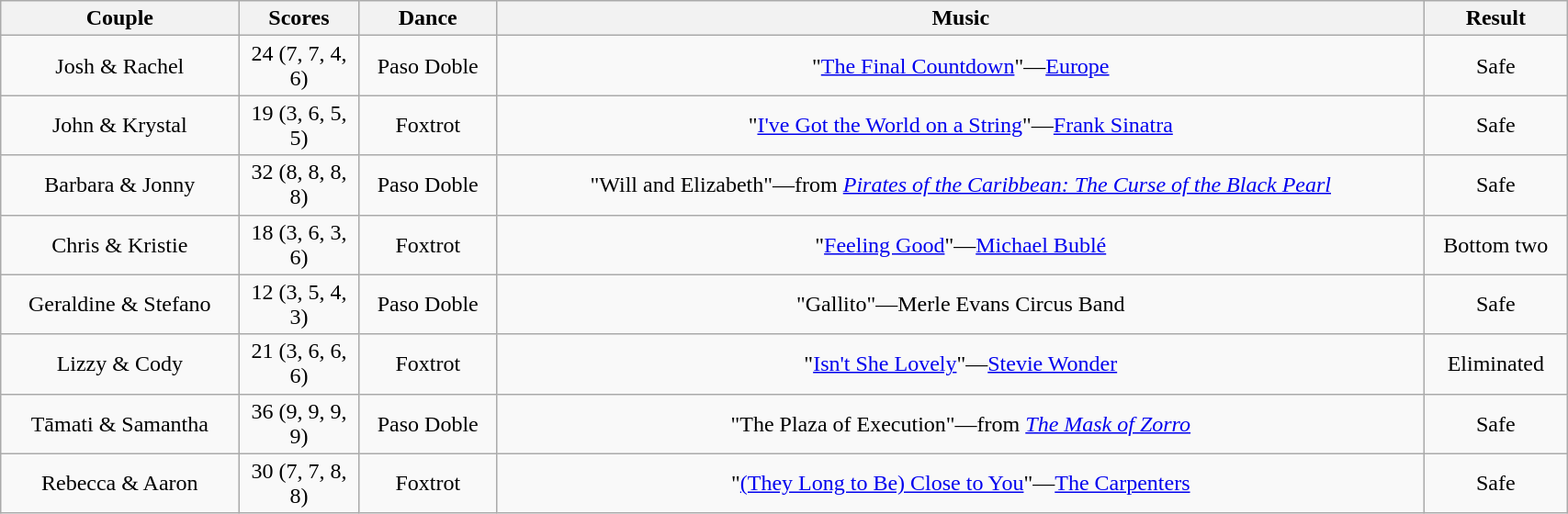<table class="wikitable sortable" style="text-align:center; width: 90%">
<tr>
<th scope="col">Couple</th>
<th style="width:5em; scope="col">Scores</th>
<th scope="col" class="unsortable">Dance</th>
<th scope="col" class="unsortable">Music</th>
<th scope="col" class="unsortable">Result</th>
</tr>
<tr>
<td>Josh & Rachel</td>
<td>24 (7, 7, 4, 6)</td>
<td>Paso Doble</td>
<td>"<a href='#'>The Final Countdown</a>"—<a href='#'>Europe</a></td>
<td>Safe</td>
</tr>
<tr>
<td>John & Krystal</td>
<td>19 (3, 6, 5, 5)</td>
<td>Foxtrot</td>
<td>"<a href='#'>I've Got the World on a String</a>"—<a href='#'>Frank Sinatra</a></td>
<td>Safe</td>
</tr>
<tr>
<td>Barbara & Jonny</td>
<td>32 (8, 8, 8, 8)</td>
<td>Paso Doble</td>
<td>"Will and Elizabeth"—from <em><a href='#'>Pirates of the Caribbean: The Curse of the Black Pearl</a></em></td>
<td>Safe</td>
</tr>
<tr>
<td>Chris & Kristie</td>
<td>18 (3, 6, 3, 6)</td>
<td>Foxtrot</td>
<td>"<a href='#'>Feeling Good</a>"—<a href='#'>Michael Bublé</a></td>
<td>Bottom two</td>
</tr>
<tr>
<td>Geraldine & Stefano</td>
<td>12 (3, 5, 4, 3)</td>
<td>Paso Doble</td>
<td>"Gallito"—Merle Evans Circus Band</td>
<td>Safe</td>
</tr>
<tr>
<td>Lizzy & Cody</td>
<td>21 (3, 6, 6, 6)</td>
<td>Foxtrot</td>
<td>"<a href='#'>Isn't She Lovely</a>"—<a href='#'>Stevie Wonder</a></td>
<td>Eliminated</td>
</tr>
<tr>
<td>Tāmati & Samantha</td>
<td>36 (9, 9, 9, 9)</td>
<td>Paso Doble</td>
<td>"The Plaza of Execution"—from <em><a href='#'>The Mask of Zorro</a></em></td>
<td>Safe</td>
</tr>
<tr>
<td>Rebecca & Aaron</td>
<td>30 (7, 7, 8, 8)</td>
<td>Foxtrot</td>
<td>"<a href='#'>(They Long to Be) Close to You</a>"—<a href='#'>The Carpenters</a></td>
<td>Safe</td>
</tr>
</table>
